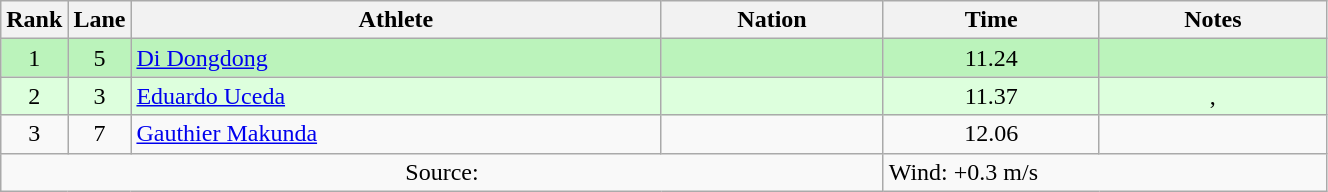<table class="wikitable sortable" style="text-align:center;width: 70%;">
<tr>
<th scope="col" style="width: 15px;">Rank</th>
<th scope="col" style="width: 15px;">Lane</th>
<th scope="col">Athlete</th>
<th scope="col">Nation</th>
<th scope="col">Time</th>
<th scope="col">Notes</th>
</tr>
<tr bgcolor=bbf3bb>
<td>1</td>
<td>5</td>
<td align=left><a href='#'>Di Dongdong</a><br></td>
<td align=left></td>
<td>11.24</td>
<td></td>
</tr>
<tr bgcolor=ddffdd>
<td>2</td>
<td>3</td>
<td align=left><a href='#'>Eduardo Uceda</a><br></td>
<td align=left></td>
<td>11.37</td>
<td>, </td>
</tr>
<tr>
<td>3</td>
<td>7</td>
<td align=left><a href='#'>Gauthier Makunda</a><br></td>
<td align=left></td>
<td>12.06</td>
<td></td>
</tr>
<tr class="sortbottom">
<td colspan="4">Source:</td>
<td colspan="2" style="text-align:left;">Wind: +0.3 m/s</td>
</tr>
</table>
